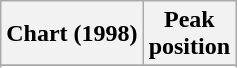<table class="wikitable sortable plainrowheaders" style="text-align:center">
<tr>
<th scope="col">Chart (1998)</th>
<th scope="col">Peak<br>position</th>
</tr>
<tr>
</tr>
<tr>
</tr>
</table>
